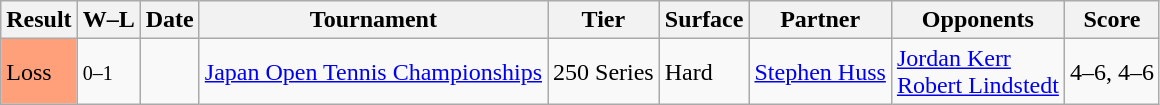<table class="sortable wikitable">
<tr>
<th>Result</th>
<th class="unsortable">W–L</th>
<th>Date</th>
<th>Tournament</th>
<th>Tier</th>
<th>Surface</th>
<th>Partner</th>
<th>Opponents</th>
<th class="unsortable">Score</th>
</tr>
<tr>
<td style="background:#ffa07a;">Loss</td>
<td><small>0–1</small></td>
<td><a href='#'></a></td>
<td><a href='#'>Japan Open Tennis Championships</a></td>
<td>250 Series</td>
<td>Hard</td>
<td> <a href='#'>Stephen Huss</a></td>
<td> <a href='#'>Jordan Kerr</a> <br>  <a href='#'>Robert Lindstedt</a></td>
<td>4–6, 4–6</td>
</tr>
</table>
